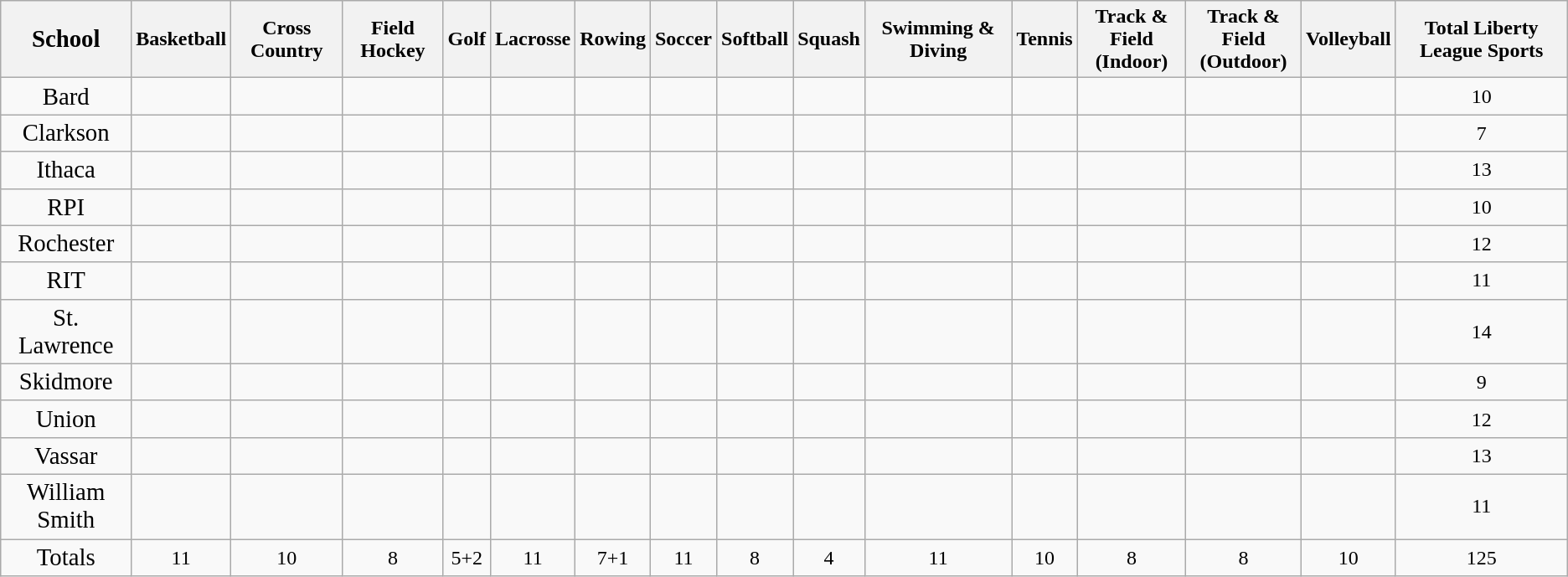<table class="wikitable" style="text-align:center;">
<tr>
<th><big>School</big></th>
<th>Basketball</th>
<th>Cross Country</th>
<th>Field Hockey</th>
<th>Golf</th>
<th>Lacrosse</th>
<th>Rowing</th>
<th>Soccer</th>
<th>Softball</th>
<th>Squash</th>
<th>Swimming & Diving</th>
<th>Tennis</th>
<th>Track & Field<br>(Indoor)</th>
<th>Track & Field<br>(Outdoor)</th>
<th>Volleyball</th>
<th>Total Liberty League Sports</th>
</tr>
<tr>
<td><big>Bard</big></td>
<td></td>
<td></td>
<td></td>
<td></td>
<td></td>
<td></td>
<td></td>
<td></td>
<td></td>
<td></td>
<td></td>
<td></td>
<td></td>
<td></td>
<td>10</td>
</tr>
<tr>
<td><big>Clarkson</big></td>
<td></td>
<td></td>
<td></td>
<td></td>
<td></td>
<td></td>
<td></td>
<td></td>
<td></td>
<td></td>
<td></td>
<td></td>
<td></td>
<td></td>
<td>7</td>
</tr>
<tr>
<td><big>Ithaca</big></td>
<td></td>
<td></td>
<td></td>
<td></td>
<td></td>
<td></td>
<td></td>
<td></td>
<td></td>
<td></td>
<td></td>
<td></td>
<td></td>
<td></td>
<td>13</td>
</tr>
<tr>
<td><big>RPI</big></td>
<td></td>
<td></td>
<td></td>
<td></td>
<td></td>
<td></td>
<td></td>
<td></td>
<td></td>
<td></td>
<td></td>
<td></td>
<td></td>
<td></td>
<td>10</td>
</tr>
<tr>
<td><big>Rochester</big></td>
<td></td>
<td></td>
<td></td>
<td></td>
<td></td>
<td></td>
<td></td>
<td></td>
<td></td>
<td></td>
<td></td>
<td></td>
<td></td>
<td></td>
<td>12</td>
</tr>
<tr>
<td><big>RIT</big></td>
<td></td>
<td></td>
<td></td>
<td></td>
<td></td>
<td></td>
<td></td>
<td></td>
<td></td>
<td></td>
<td></td>
<td></td>
<td></td>
<td></td>
<td>11</td>
</tr>
<tr>
<td><big>St. Lawrence</big></td>
<td></td>
<td></td>
<td></td>
<td></td>
<td></td>
<td></td>
<td></td>
<td></td>
<td></td>
<td></td>
<td></td>
<td></td>
<td></td>
<td></td>
<td>14</td>
</tr>
<tr>
<td><big>Skidmore</big></td>
<td></td>
<td></td>
<td></td>
<td></td>
<td></td>
<td></td>
<td></td>
<td></td>
<td></td>
<td></td>
<td></td>
<td></td>
<td></td>
<td></td>
<td>9</td>
</tr>
<tr>
<td><big>Union</big></td>
<td></td>
<td></td>
<td></td>
<td></td>
<td></td>
<td></td>
<td></td>
<td></td>
<td></td>
<td></td>
<td></td>
<td></td>
<td></td>
<td></td>
<td>12</td>
</tr>
<tr>
<td><big>Vassar</big></td>
<td></td>
<td></td>
<td></td>
<td></td>
<td></td>
<td></td>
<td></td>
<td></td>
<td></td>
<td></td>
<td></td>
<td></td>
<td></td>
<td></td>
<td>13</td>
</tr>
<tr>
<td><big>William Smith</big></td>
<td></td>
<td></td>
<td></td>
<td></td>
<td></td>
<td></td>
<td></td>
<td></td>
<td></td>
<td></td>
<td></td>
<td></td>
<td></td>
<td></td>
<td>11</td>
</tr>
<tr>
<td><big>Totals</big></td>
<td>11</td>
<td>10</td>
<td>8</td>
<td>5+2</td>
<td>11</td>
<td>7+1</td>
<td>11</td>
<td>8</td>
<td>4</td>
<td>11</td>
<td>10</td>
<td>8</td>
<td>8</td>
<td>10</td>
<td>125</td>
</tr>
</table>
